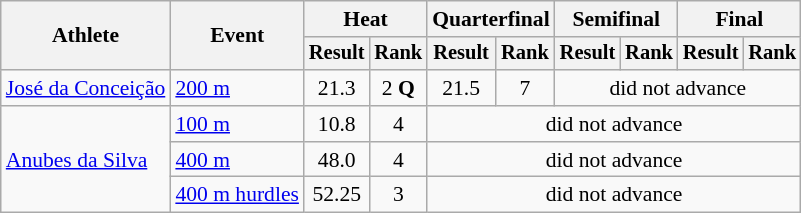<table class="wikitable" style="font-size:90%">
<tr>
<th rowspan="2">Athlete</th>
<th rowspan="2">Event</th>
<th colspan="2">Heat</th>
<th colspan="2">Quarterfinal</th>
<th colspan="2">Semifinal</th>
<th colspan="2">Final</th>
</tr>
<tr style="font-size:95%">
<th>Result</th>
<th>Rank</th>
<th>Result</th>
<th>Rank</th>
<th>Result</th>
<th>Rank</th>
<th>Result</th>
<th>Rank</th>
</tr>
<tr align=center>
<td align=left rowspan="1"><a href='#'>José da Conceição</a></td>
<td align=left><a href='#'>200 m</a></td>
<td>21.3</td>
<td>2 <strong>Q</strong></td>
<td>21.5</td>
<td>7</td>
<td colspan=6>did not advance</td>
</tr>
<tr align=center>
<td align=left rowspan="3"><a href='#'>Anubes da Silva</a></td>
<td align=left><a href='#'>100 m</a></td>
<td>10.8</td>
<td>4</td>
<td colspan=6>did not advance</td>
</tr>
<tr align=center>
<td align=left><a href='#'>400 m</a></td>
<td>48.0</td>
<td>4</td>
<td colspan=6>did not advance</td>
</tr>
<tr align=center>
<td align=left><a href='#'>400 m hurdles</a></td>
<td>52.25</td>
<td>3</td>
<td colspan=6>did not advance</td>
</tr>
</table>
